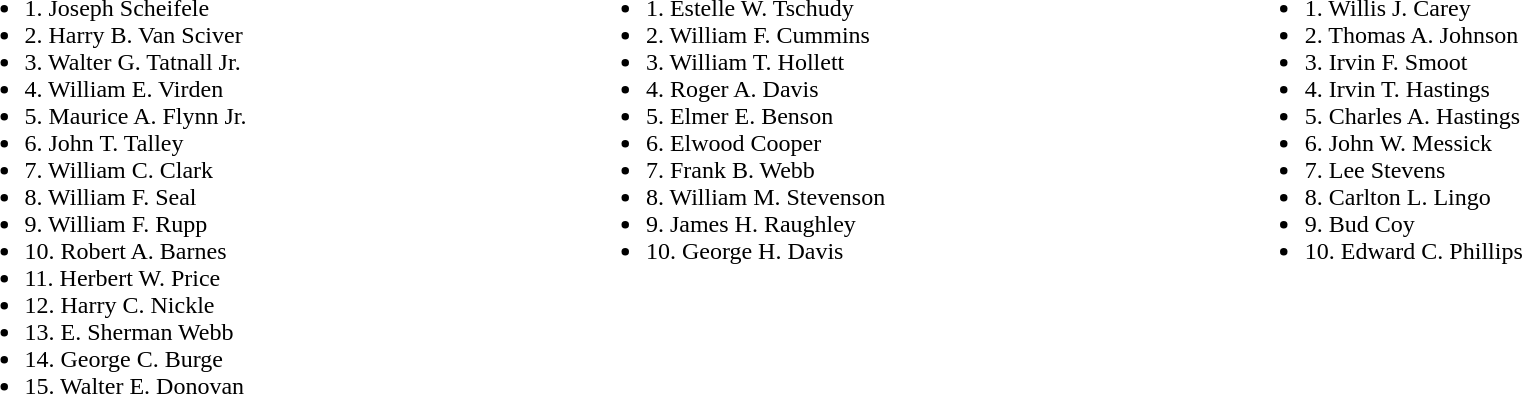<table width=100%>
<tr valign=top>
<td><br><ul><li>1. Joseph Scheifele</li><li>2. Harry B. Van Sciver</li><li>3. Walter G. Tatnall Jr.</li><li>4. William E. Virden</li><li>5. Maurice A. Flynn Jr.</li><li>6. John T. Talley</li><li>7. William C. Clark</li><li>8. William F. Seal</li><li>9. William F. Rupp</li><li>10. Robert A. Barnes</li><li>11. Herbert W. Price</li><li>12. Harry C. Nickle</li><li>13. E. Sherman Webb</li><li>14. George C. Burge</li><li>15. Walter E. Donovan</li></ul></td>
<td><br><ul><li>1. Estelle W. Tschudy</li><li>2. William F. Cummins</li><li>3. William T. Hollett</li><li>4. Roger A. Davis</li><li>5. Elmer E. Benson</li><li>6. Elwood Cooper</li><li>7. Frank B. Webb</li><li>8. William M. Stevenson</li><li>9. James H. Raughley</li><li>10. George H. Davis</li></ul></td>
<td><br><ul><li>1. Willis J. Carey</li><li>2. Thomas A. Johnson</li><li>3. Irvin F. Smoot</li><li>4. Irvin T. Hastings</li><li>5. Charles A. Hastings</li><li>6. John W. Messick</li><li>7. Lee Stevens</li><li>8. Carlton L. Lingo</li><li>9. Bud Coy</li><li>10. Edward C. Phillips</li></ul></td>
</tr>
</table>
